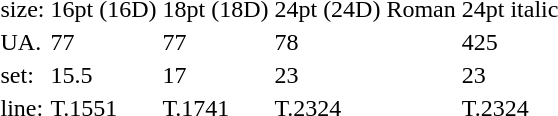<table style="margin-left:40px;">
<tr>
<td>size:</td>
<td>16pt (16D)</td>
<td>18pt (18D)</td>
<td>24pt (24D) Roman</td>
<td>24pt italic</td>
</tr>
<tr>
<td>UA.</td>
<td>77</td>
<td>77</td>
<td>78</td>
<td>425</td>
</tr>
<tr>
<td>set:</td>
<td>15.5</td>
<td>17</td>
<td>23</td>
<td>23</td>
</tr>
<tr>
<td>line:</td>
<td>T.1551</td>
<td>T.1741</td>
<td>T.2324</td>
<td>T.2324</td>
</tr>
</table>
